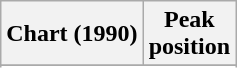<table class="wikitable sortable">
<tr>
<th align="left">Chart (1990)</th>
<th align="center">Peak<br>position</th>
</tr>
<tr>
</tr>
<tr>
</tr>
</table>
